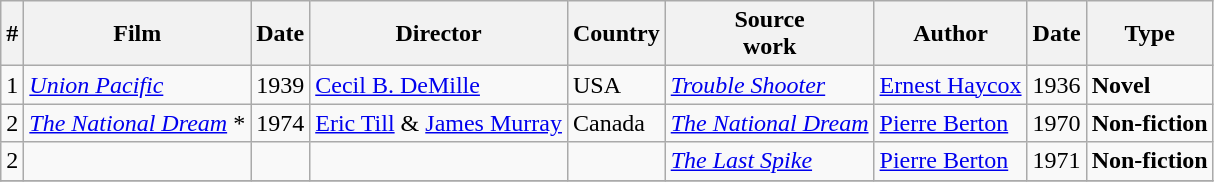<table class="wikitable">
<tr>
<th>#</th>
<th>Film</th>
<th>Date</th>
<th>Director</th>
<th>Country</th>
<th>Source<br>work</th>
<th>Author</th>
<th>Date</th>
<th>Type</th>
</tr>
<tr>
<td>1</td>
<td><em><a href='#'>Union Pacific</a></em></td>
<td>1939</td>
<td><a href='#'>Cecil B. DeMille</a></td>
<td>USA</td>
<td><em><a href='#'>Trouble Shooter</a></em></td>
<td><a href='#'>Ernest Haycox</a></td>
<td>1936</td>
<td><strong>Novel</strong></td>
</tr>
<tr>
<td>2</td>
<td><em><a href='#'>The National Dream</a></em> *</td>
<td>1974</td>
<td><a href='#'>Eric Till</a> & <a href='#'>James Murray</a></td>
<td>Canada</td>
<td><em><a href='#'>The National Dream</a></em></td>
<td><a href='#'>Pierre Berton</a></td>
<td>1970</td>
<td><strong>Non-fiction</strong></td>
</tr>
<tr>
<td>2</td>
<td></td>
<td></td>
<td></td>
<td></td>
<td><em><a href='#'>The Last Spike</a></em></td>
<td><a href='#'>Pierre Berton</a></td>
<td>1971</td>
<td><strong>Non-fiction</strong></td>
</tr>
<tr>
</tr>
</table>
